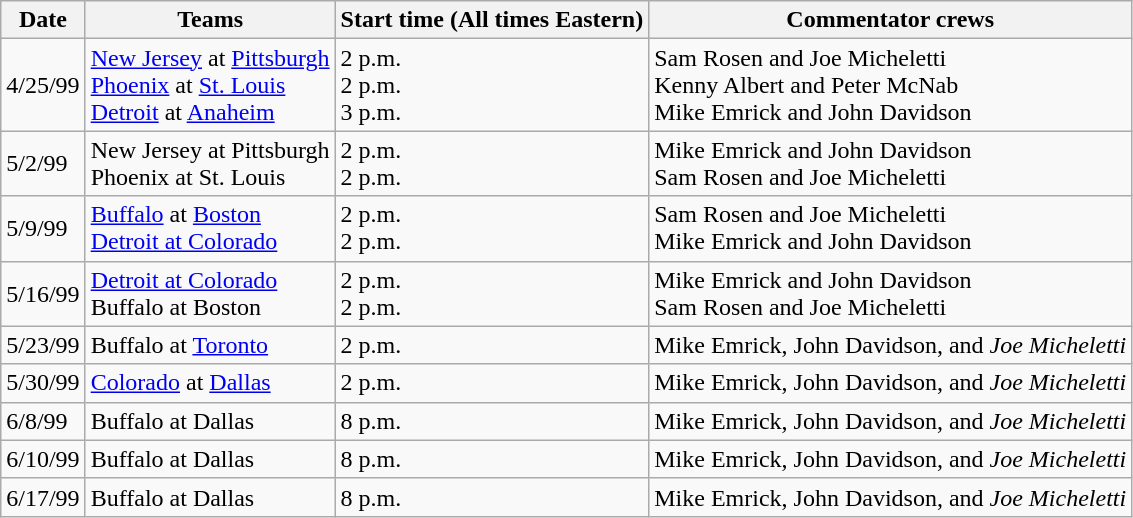<table class="wikitable">
<tr>
<th>Date</th>
<th>Teams</th>
<th>Start time (All times Eastern)</th>
<th>Commentator crews</th>
</tr>
<tr>
<td>4/25/99</td>
<td><a href='#'>New Jersey</a> at <a href='#'>Pittsburgh</a><br><a href='#'>Phoenix</a> at <a href='#'>St. Louis</a><br><a href='#'>Detroit</a> at <a href='#'>Anaheim</a></td>
<td>2 p.m.<br>2 p.m.<br>3 p.m.</td>
<td>Sam Rosen and Joe Micheletti<br>Kenny Albert and Peter McNab<br>Mike Emrick and John Davidson</td>
</tr>
<tr>
<td>5/2/99</td>
<td>New Jersey at Pittsburgh<br>Phoenix at St. Louis</td>
<td>2 p.m.<br>2 p.m.</td>
<td>Mike Emrick and John Davidson<br>Sam Rosen and Joe Micheletti</td>
</tr>
<tr>
<td>5/9/99</td>
<td><a href='#'>Buffalo</a> at <a href='#'>Boston</a><br><a href='#'>Detroit at Colorado</a></td>
<td>2 p.m.<br>2 p.m.</td>
<td>Sam Rosen and Joe Micheletti<br>Mike Emrick and John Davidson</td>
</tr>
<tr>
<td>5/16/99</td>
<td><a href='#'>Detroit at Colorado</a><br>Buffalo at Boston</td>
<td>2 p.m.<br>2 p.m.</td>
<td>Mike Emrick and John Davidson<br>Sam Rosen and Joe Micheletti</td>
</tr>
<tr>
<td>5/23/99</td>
<td>Buffalo at <a href='#'>Toronto</a></td>
<td>2 p.m.</td>
<td>Mike Emrick, John Davidson, and <em>Joe Micheletti</em></td>
</tr>
<tr>
<td>5/30/99</td>
<td><a href='#'>Colorado</a> at <a href='#'>Dallas</a></td>
<td>2 p.m.</td>
<td>Mike Emrick, John Davidson, and <em>Joe Micheletti</em></td>
</tr>
<tr>
<td>6/8/99</td>
<td>Buffalo at Dallas</td>
<td>8 p.m.</td>
<td>Mike Emrick, John Davidson, and <em>Joe Micheletti</em></td>
</tr>
<tr>
<td>6/10/99</td>
<td>Buffalo at Dallas</td>
<td>8 p.m.</td>
<td>Mike Emrick, John Davidson, and <em>Joe Micheletti</em></td>
</tr>
<tr>
<td>6/17/99</td>
<td>Buffalo at Dallas</td>
<td>8 p.m.</td>
<td>Mike Emrick, John Davidson, and <em>Joe Micheletti</em></td>
</tr>
</table>
